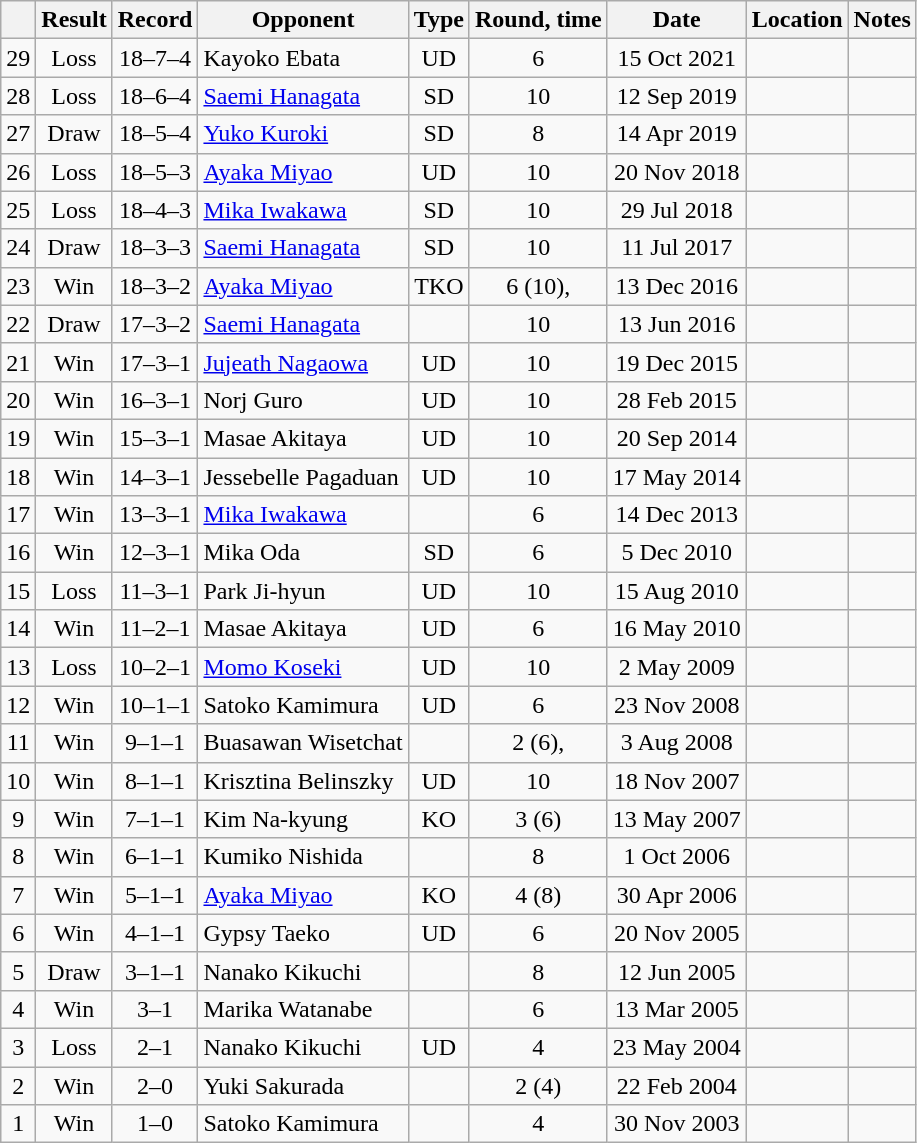<table class="wikitable" style="text-align:center">
<tr>
<th></th>
<th>Result</th>
<th>Record</th>
<th>Opponent</th>
<th>Type</th>
<th>Round, time</th>
<th>Date</th>
<th>Location</th>
<th>Notes</th>
</tr>
<tr>
<td>29</td>
<td>Loss</td>
<td>18–7–4</td>
<td align=left>Kayoko Ebata</td>
<td>UD</td>
<td>6</td>
<td>15 Oct 2021</td>
<td align=left></td>
<td></td>
</tr>
<tr>
<td>28</td>
<td>Loss</td>
<td>18–6–4</td>
<td align=left><a href='#'>Saemi Hanagata</a></td>
<td>SD</td>
<td>10</td>
<td>12 Sep 2019</td>
<td align=left></td>
<td align=left></td>
</tr>
<tr>
<td>27</td>
<td>Draw</td>
<td>18–5–4</td>
<td align=left><a href='#'>Yuko Kuroki</a></td>
<td>SD</td>
<td>8</td>
<td>14 Apr 2019</td>
<td align=left></td>
<td></td>
</tr>
<tr>
<td>26</td>
<td>Loss</td>
<td>18–5–3</td>
<td align=left><a href='#'>Ayaka Miyao</a></td>
<td>UD</td>
<td>10</td>
<td>20 Nov 2018</td>
<td align=left></td>
<td align=left></td>
</tr>
<tr>
<td>25</td>
<td>Loss</td>
<td>18–4–3</td>
<td align=left><a href='#'>Mika Iwakawa</a></td>
<td>SD</td>
<td>10</td>
<td>29 Jul 2018</td>
<td align=left></td>
<td align=left></td>
</tr>
<tr>
<td>24</td>
<td>Draw</td>
<td>18–3–3</td>
<td align=left><a href='#'>Saemi Hanagata</a></td>
<td>SD</td>
<td>10</td>
<td>11 Jul 2017</td>
<td align=left></td>
<td align=left></td>
</tr>
<tr>
<td>23</td>
<td>Win</td>
<td>18–3–2</td>
<td align=left><a href='#'>Ayaka Miyao</a></td>
<td>TKO</td>
<td>6 (10), </td>
<td>13 Dec 2016</td>
<td align=left></td>
<td align=left></td>
</tr>
<tr>
<td>22</td>
<td>Draw</td>
<td>17–3–2</td>
<td align=left><a href='#'>Saemi Hanagata</a></td>
<td></td>
<td>10</td>
<td>13 Jun 2016</td>
<td align=left></td>
<td align=left></td>
</tr>
<tr>
<td>21</td>
<td>Win</td>
<td>17–3–1</td>
<td align=left><a href='#'>Jujeath Nagaowa</a></td>
<td>UD</td>
<td>10</td>
<td>19 Dec 2015</td>
<td align=left></td>
<td align=left></td>
</tr>
<tr>
<td>20</td>
<td>Win</td>
<td>16–3–1</td>
<td align=left>Norj Guro</td>
<td>UD</td>
<td>10</td>
<td>28 Feb 2015</td>
<td align=left></td>
<td align=left></td>
</tr>
<tr>
<td>19</td>
<td>Win</td>
<td>15–3–1</td>
<td align=left>Masae Akitaya</td>
<td>UD</td>
<td>10</td>
<td>20 Sep 2014</td>
<td align=left></td>
<td align=left></td>
</tr>
<tr>
<td>18</td>
<td>Win</td>
<td>14–3–1</td>
<td align=left>Jessebelle Pagaduan</td>
<td>UD</td>
<td>10</td>
<td>17 May 2014</td>
<td align=left></td>
<td align=left></td>
</tr>
<tr>
<td>17</td>
<td>Win</td>
<td>13–3–1</td>
<td align=left><a href='#'>Mika Iwakawa</a></td>
<td></td>
<td>6</td>
<td>14 Dec 2013</td>
<td align=left></td>
<td></td>
</tr>
<tr>
<td>16</td>
<td>Win</td>
<td>12–3–1</td>
<td align=left>Mika Oda</td>
<td>SD</td>
<td>6</td>
<td>5 Dec 2010</td>
<td align=left></td>
<td></td>
</tr>
<tr>
<td>15</td>
<td>Loss</td>
<td>11–3–1</td>
<td align=left>Park Ji-hyun</td>
<td>UD</td>
<td>10</td>
<td>15 Aug 2010</td>
<td align=left></td>
<td align=left></td>
</tr>
<tr>
<td>14</td>
<td>Win</td>
<td>11–2–1</td>
<td align=left>Masae Akitaya</td>
<td>UD</td>
<td>6</td>
<td>16 May 2010</td>
<td align=left></td>
<td></td>
</tr>
<tr>
<td>13</td>
<td>Loss</td>
<td>10–2–1</td>
<td align=left><a href='#'>Momo Koseki</a></td>
<td>UD</td>
<td>10</td>
<td>2 May 2009</td>
<td align=left></td>
<td align=left></td>
</tr>
<tr>
<td>12</td>
<td>Win</td>
<td>10–1–1</td>
<td align=left>Satoko Kamimura</td>
<td>UD</td>
<td>6</td>
<td>23 Nov 2008</td>
<td align=left></td>
<td></td>
</tr>
<tr>
<td>11</td>
<td>Win</td>
<td>9–1–1</td>
<td align=left>Buasawan Wisetchat</td>
<td></td>
<td>2 (6), </td>
<td>3 Aug 2008</td>
<td align=left></td>
<td></td>
</tr>
<tr>
<td>10</td>
<td>Win</td>
<td>8–1–1</td>
<td align=left>Krisztina Belinszky</td>
<td>UD</td>
<td>10</td>
<td>18 Nov 2007</td>
<td align=left></td>
<td align=left></td>
</tr>
<tr>
<td>9</td>
<td>Win</td>
<td>7–1–1</td>
<td align=left>Kim Na-kyung</td>
<td>KO</td>
<td>3 (6)</td>
<td>13 May 2007</td>
<td align=left></td>
<td></td>
</tr>
<tr>
<td>8</td>
<td>Win</td>
<td>6–1–1</td>
<td align=left>Kumiko Nishida</td>
<td></td>
<td>8</td>
<td>1 Oct 2006</td>
<td align=left></td>
<td></td>
</tr>
<tr>
<td>7</td>
<td>Win</td>
<td>5–1–1</td>
<td align=left><a href='#'>Ayaka Miyao</a></td>
<td>KO</td>
<td>4 (8)</td>
<td>30 Apr 2006</td>
<td align=left></td>
<td align=left></td>
</tr>
<tr>
<td>6</td>
<td>Win</td>
<td>4–1–1</td>
<td align=left>Gypsy Taeko</td>
<td>UD</td>
<td>6</td>
<td>20 Nov 2005</td>
<td align=left></td>
<td></td>
</tr>
<tr>
<td>5</td>
<td>Draw</td>
<td>3–1–1</td>
<td align=left>Nanako Kikuchi</td>
<td></td>
<td>8</td>
<td>12 Jun 2005</td>
<td align=left></td>
<td align=left></td>
</tr>
<tr>
<td>4</td>
<td>Win</td>
<td>3–1</td>
<td align=left>Marika Watanabe</td>
<td></td>
<td>6</td>
<td>13 Mar 2005</td>
<td align=left></td>
<td></td>
</tr>
<tr>
<td>3</td>
<td>Loss</td>
<td>2–1</td>
<td align=left>Nanako Kikuchi</td>
<td>UD</td>
<td>4</td>
<td>23 May 2004</td>
<td align=left></td>
<td></td>
</tr>
<tr>
<td>2</td>
<td>Win</td>
<td>2–0</td>
<td align=left>Yuki Sakurada</td>
<td></td>
<td>2 (4)</td>
<td>22 Feb 2004</td>
<td align=left></td>
<td></td>
</tr>
<tr>
<td>1</td>
<td>Win</td>
<td>1–0</td>
<td align=left>Satoko Kamimura</td>
<td></td>
<td>4</td>
<td>30 Nov 2003</td>
<td align=left></td>
<td></td>
</tr>
</table>
